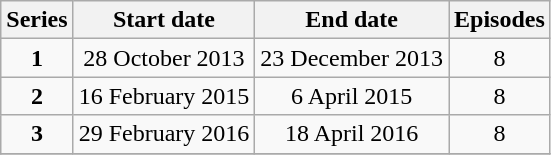<table class="wikitable" style="text-align:center;">
<tr>
<th>Series</th>
<th>Start date</th>
<th>End date</th>
<th>Episodes</th>
</tr>
<tr>
<td><strong>1</strong></td>
<td>28 October 2013</td>
<td>23 December 2013</td>
<td>8</td>
</tr>
<tr>
<td><strong>2</strong></td>
<td>16 February 2015</td>
<td>6 April 2015</td>
<td>8</td>
</tr>
<tr>
<td><strong>3</strong></td>
<td>29 February 2016</td>
<td>18 April 2016</td>
<td>8</td>
</tr>
<tr>
</tr>
</table>
